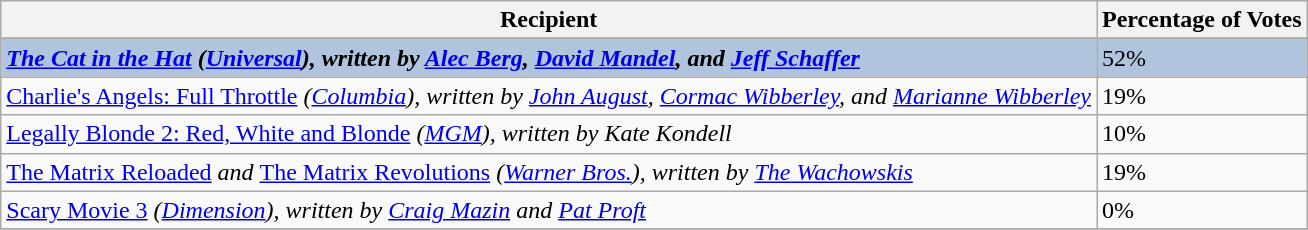<table class="wikitable sortable plainrowheaders" align="centre">
<tr>
<th>Recipient</th>
<th>Percentage of Votes</th>
</tr>
<tr>
</tr>
<tr style="background:#B0C4DE;">
<td><strong><em><a href='#'>The Cat in the Hat</a><em> (<a href='#'>Universal</a>), written by <a href='#'>Alec Berg</a>, <a href='#'>David Mandel</a>, and <a href='#'>Jeff Schaffer</a><strong></td>
<td></strong>52%<strong></td>
</tr>
<tr>
<td></em><a href='#'>Charlie's Angels: Full Throttle</a><em> (<a href='#'>Columbia</a>), written by <a href='#'>John August</a>, <a href='#'>Cormac Wibberley</a>, and <a href='#'>Marianne Wibberley</a></td>
<td>19%</td>
</tr>
<tr>
<td></em><a href='#'>Legally Blonde 2: Red, White and Blonde</a><em> (<a href='#'>MGM</a>), written by Kate Kondell</td>
<td>10%</td>
</tr>
<tr>
<td></em><a href='#'>The Matrix Reloaded</a><em> and </em><a href='#'>The Matrix Revolutions</a><em> (<a href='#'>Warner Bros.</a>), written by <a href='#'>The Wachowskis</a></td>
<td>19%</td>
</tr>
<tr>
<td></em><a href='#'>Scary Movie 3</a><em> (<a href='#'>Dimension</a>), written by <a href='#'>Craig Mazin</a> and <a href='#'>Pat Proft</a></td>
<td>0%</td>
</tr>
<tr>
</tr>
</table>
